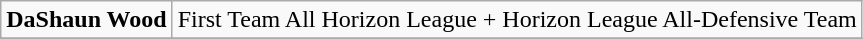<table class="wikitable">
<tr>
<td><strong>DaShaun Wood</strong></td>
<td>First Team All Horizon League + Horizon League All-Defensive Team</td>
</tr>
<tr>
</tr>
</table>
